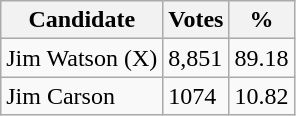<table class="wikitable">
<tr>
<th>Candidate</th>
<th>Votes</th>
<th>%</th>
</tr>
<tr>
<td>Jim Watson (X)</td>
<td>8,851</td>
<td>89.18</td>
</tr>
<tr>
<td>Jim Carson</td>
<td>1074</td>
<td>10.82</td>
</tr>
</table>
